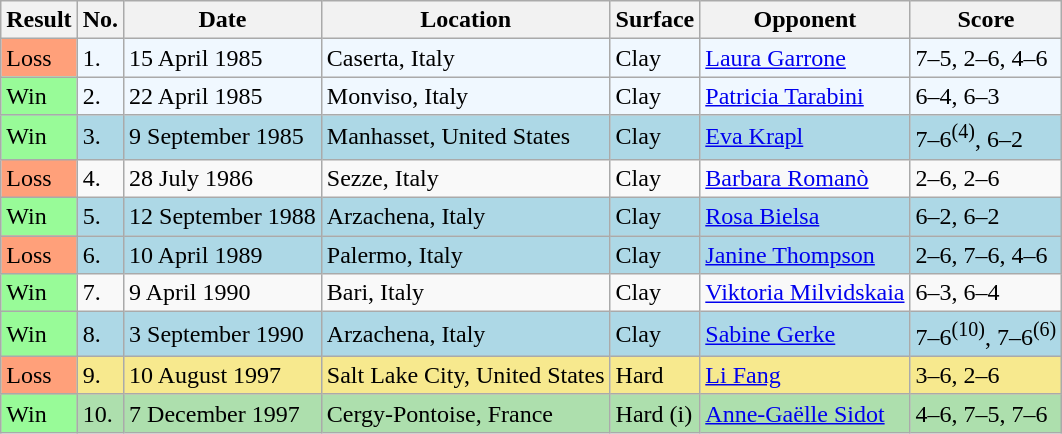<table class="sortable wikitable">
<tr>
<th>Result</th>
<th>No.</th>
<th>Date</th>
<th>Location</th>
<th>Surface</th>
<th>Opponent</th>
<th>Score</th>
</tr>
<tr bgcolor="#f0f8ff">
<td style="background:#ffa07a;">Loss</td>
<td>1.</td>
<td>15 April 1985</td>
<td>Caserta, Italy</td>
<td>Clay</td>
<td> <a href='#'>Laura Garrone</a></td>
<td>7–5, 2–6, 4–6</td>
</tr>
<tr bgcolor="#f0f8ff">
<td style="background:#98fb98;">Win</td>
<td>2.</td>
<td>22 April 1985</td>
<td>Monviso, Italy</td>
<td>Clay</td>
<td> <a href='#'>Patricia Tarabini</a></td>
<td>6–4, 6–3</td>
</tr>
<tr bgcolor="lightblue">
<td style="background:#98fb98;">Win</td>
<td>3.</td>
<td>9 September 1985</td>
<td>Manhasset, United States</td>
<td>Clay</td>
<td> <a href='#'>Eva Krapl</a></td>
<td>7–6<sup>(4)</sup>, 6–2</td>
</tr>
<tr>
<td style="background:#ffa07a;">Loss</td>
<td>4.</td>
<td>28 July 1986</td>
<td>Sezze, Italy</td>
<td>Clay</td>
<td> <a href='#'>Barbara Romanò</a></td>
<td>2–6, 2–6</td>
</tr>
<tr bgcolor="lightblue">
<td style="background:#98fb98;">Win</td>
<td>5.</td>
<td>12 September 1988</td>
<td>Arzachena, Italy</td>
<td>Clay</td>
<td> <a href='#'>Rosa Bielsa</a></td>
<td>6–2, 6–2</td>
</tr>
<tr style="background:lightblue;">
<td style="background:#ffa07a;">Loss</td>
<td>6.</td>
<td>10 April 1989</td>
<td>Palermo, Italy</td>
<td>Clay</td>
<td> <a href='#'>Janine Thompson</a></td>
<td>2–6, 7–6, 4–6</td>
</tr>
<tr>
<td style="background:#98fb98;">Win</td>
<td>7.</td>
<td>9 April 1990</td>
<td>Bari, Italy</td>
<td>Clay</td>
<td> <a href='#'>Viktoria Milvidskaia</a></td>
<td>6–3, 6–4</td>
</tr>
<tr bgcolor="lightblue">
<td style="background:#98fb98;">Win</td>
<td>8.</td>
<td>3 September 1990</td>
<td>Arzachena, Italy</td>
<td>Clay</td>
<td> <a href='#'>Sabine Gerke</a></td>
<td>7–6<sup>(10)</sup>, 7–6<sup>(6)</sup></td>
</tr>
<tr style="background:#f7e98e;">
<td style="background:#ffa07a;">Loss</td>
<td>9.</td>
<td>10 August 1997</td>
<td>Salt Lake City, United States</td>
<td>Hard</td>
<td> <a href='#'>Li Fang</a></td>
<td>3–6, 2–6</td>
</tr>
<tr style="background:#addfad;">
<td style="background:#98fb98;">Win</td>
<td>10.</td>
<td>7 December 1997</td>
<td>Cergy-Pontoise, France</td>
<td>Hard (i)</td>
<td> <a href='#'>Anne-Gaëlle Sidot</a></td>
<td>4–6, 7–5, 7–6</td>
</tr>
</table>
